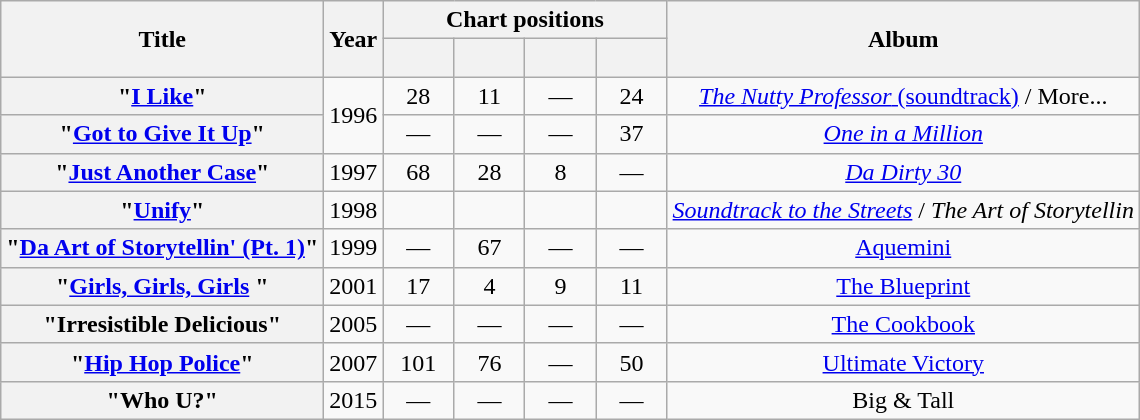<table class="wikitable plainrowheaders" style="text-align:center;">
<tr>
<th rowspan="2">Title</th>
<th rowspan="2">Year</th>
<th colspan="4">Chart positions</th>
<th rowspan="2">Album</th>
</tr>
<tr>
<th width="40"><br></th>
<th width="40"><br></th>
<th width="40"><br></th>
<th width=40><br></th>
</tr>
<tr>
<th scope="row">"<a href='#'>I Like</a>" </th>
<td rowspan="2">1996</td>
<td style="text-align:center;">28</td>
<td style="text-align:center;">11</td>
<td style="text-align:center;">—</td>
<td style="text-align:center;">24</td>
<td><a href='#'><em>The Nutty Professor</em> (soundtrack)</a> / More...</td>
</tr>
<tr>
<th scope="row">"<a href='#'>Got to Give It Up</a>" </th>
<td style="text-align:center;">—</td>
<td style="text-align:center;">—</td>
<td style="text-align:center;">—</td>
<td style="text-align:center;">37</td>
<td><a href='#'><em>One in a Million</em></a></td>
</tr>
<tr>
<th scope="row">"<a href='#'>Just Another Case</a>" </th>
<td>1997</td>
<td style="text-align:center;">68</td>
<td style="text-align:center;">28</td>
<td style="text-align:center;">8</td>
<td style="text-align:center;">—</td>
<td><em><a href='#'>Da Dirty 30</a></em></td>
</tr>
<tr>
<th scope="row">"<a href='#'>Unify</a>" </th>
<td>1998</td>
<td></td>
<td></td>
<td></td>
<td></td>
<td><em><a href='#'>Soundtrack to the Streets</a></em> / <em>The Art of Storytellin<strong></td>
</tr>
<tr>
<th scope="row">"<a href='#'>Da Art of Storytellin' (Pt. 1)</a>" </th>
<td>1999</td>
<td style="text-align:center;">—</td>
<td style="text-align:center;">67</td>
<td style="text-align:center;">—</td>
<td style="text-align:center;">—</td>
<td></em><a href='#'>Aquemini</a><em></td>
</tr>
<tr>
<th scope="row">"<a href='#'>Girls, Girls, Girls</a> " </th>
<td>2001</td>
<td style="text-align:center;">17</td>
<td style="text-align:center;">4</td>
<td style="text-align:center;">9</td>
<td style="text-align:center;">11</td>
<td></em><a href='#'>The Blueprint</a><em></td>
</tr>
<tr>
<th scope="row">"Irresistible Delicious" </th>
<td>2005</td>
<td style="text-align:center;">—</td>
<td style="text-align:center;">—</td>
<td style="text-align:center;">—</td>
<td style="text-align:center;">—</td>
<td style="text-align:center;"></em><a href='#'>The Cookbook</a><em></td>
</tr>
<tr>
<th scope="row">"<a href='#'>Hip Hop Police</a>"<br></th>
<td>2007</td>
<td style="text-align:center;">101</td>
<td style="text-align:center;">76</td>
<td style="text-align:center;">—</td>
<td style="text-align:center;">50</td>
<td></em><a href='#'>Ultimate Victory</a><em></td>
</tr>
<tr>
<th scope="row">"Who U?" </th>
<td>2015</td>
<td style="text-align:center;">—</td>
<td style="text-align:center;">—</td>
<td style="text-align:center;">—</td>
<td style="text-align:center;">—</td>
<td></em>Big & Tall<em></td>
</tr>
</table>
